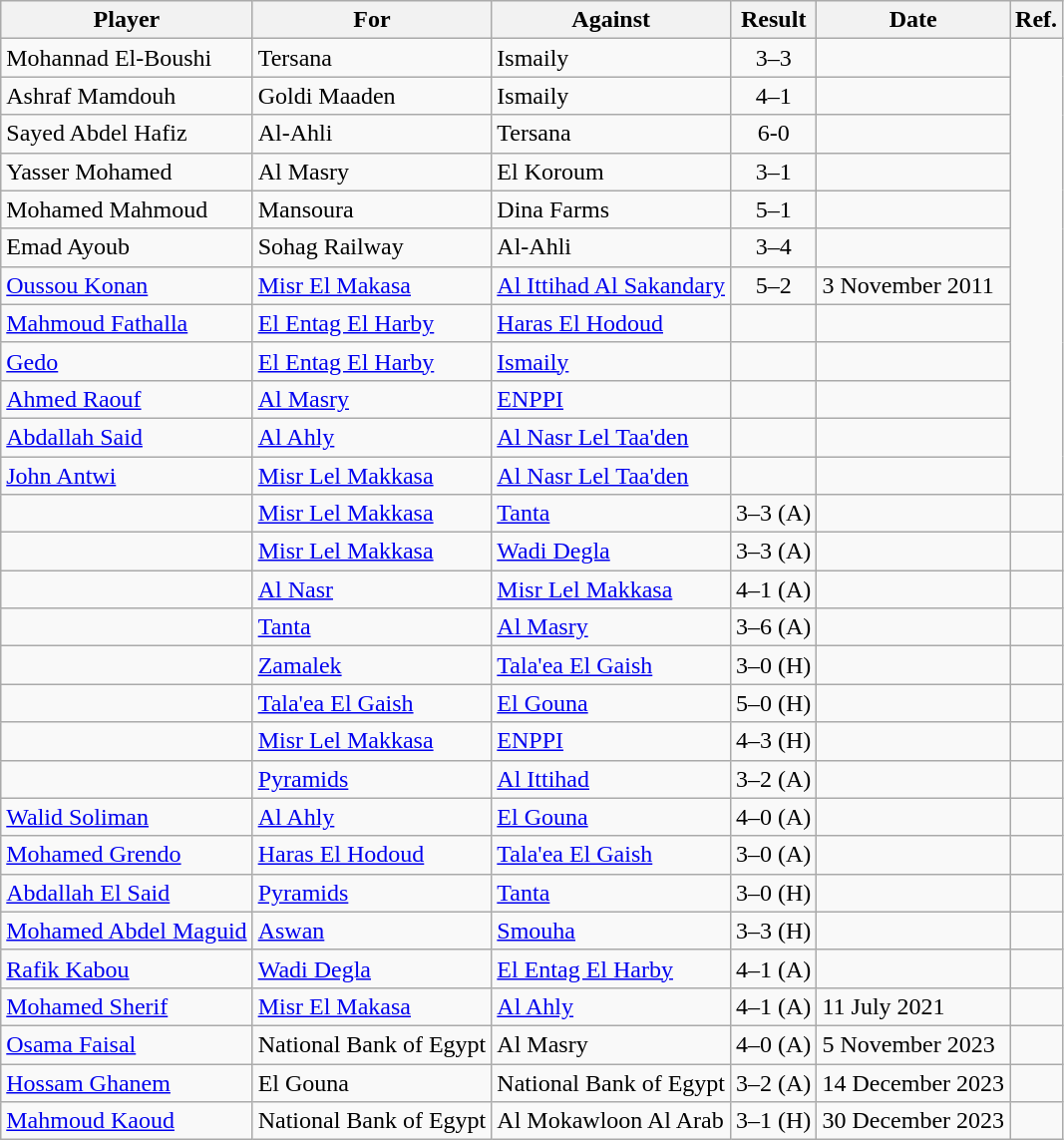<table class="wikitable sortable">
<tr>
<th>Player</th>
<th>For</th>
<th>Against</th>
<th style="text-align:center">Result</th>
<th>Date</th>
<th>Ref.</th>
</tr>
<tr>
<td>Mohannad El-Boushi</td>
<td>Tersana</td>
<td>Ismaily</td>
<td style="text-align:center;">3–3</td>
<td></td>
</tr>
<tr>
<td>Ashraf Mamdouh</td>
<td>Goldi Maaden</td>
<td>Ismaily</td>
<td style="text-align:center;">4–1</td>
<td></td>
</tr>
<tr>
<td>Sayed Abdel Hafiz</td>
<td>Al-Ahli</td>
<td>Tersana</td>
<td style="text-align:center;">6-0</td>
<td></td>
</tr>
<tr>
<td>Yasser Mohamed</td>
<td>Al Masry</td>
<td>El Koroum</td>
<td style="text-align:center;">3–1</td>
<td></td>
</tr>
<tr>
<td>Mohamed Mahmoud</td>
<td>Mansoura</td>
<td>Dina Farms</td>
<td style="text-align:center;">5–1</td>
<td></td>
</tr>
<tr>
<td>Emad Ayoub</td>
<td>Sohag Railway</td>
<td>Al-Ahli</td>
<td style="text-align:center;">3–4</td>
<td></td>
</tr>
<tr>
<td> <a href='#'>Oussou Konan</a></td>
<td><a href='#'>Misr El Makasa</a></td>
<td><a href='#'>Al Ittihad Al Sakandary</a></td>
<td align="center">5–2</td>
<td>3 November 2011</td>
</tr>
<tr>
<td> <a href='#'>Mahmoud Fathalla</a></td>
<td><a href='#'>El Entag El Harby</a></td>
<td><a href='#'>Haras El Hodoud</a></td>
<td align="center"></td>
<td></td>
</tr>
<tr>
<td> <a href='#'>Gedo</a></td>
<td><a href='#'>El Entag El Harby</a></td>
<td><a href='#'>Ismaily</a></td>
<td align="center"></td>
<td></td>
</tr>
<tr>
<td> <a href='#'>Ahmed Raouf</a></td>
<td><a href='#'>Al Masry</a></td>
<td><a href='#'>ENPPI</a></td>
<td align="center"></td>
<td></td>
</tr>
<tr>
<td> <a href='#'>Abdallah Said</a></td>
<td><a href='#'>Al Ahly</a></td>
<td><a href='#'>Al Nasr Lel Taa'den</a></td>
<td align="center"></td>
<td></td>
</tr>
<tr>
<td> <a href='#'>John Antwi</a></td>
<td><a href='#'>Misr Lel Makkasa</a></td>
<td><a href='#'>Al Nasr Lel Taa'den</a></td>
<td align="center"></td>
<td></td>
</tr>
<tr>
<td> </td>
<td><a href='#'>Misr Lel Makkasa</a></td>
<td><a href='#'>Tanta</a></td>
<td>3–3 (A)</td>
<td></td>
<td></td>
</tr>
<tr>
<td> </td>
<td><a href='#'>Misr Lel Makkasa</a></td>
<td><a href='#'>Wadi Degla</a></td>
<td>3–3 (A)</td>
<td></td>
<td></td>
</tr>
<tr>
<td> </td>
<td><a href='#'>Al Nasr</a></td>
<td><a href='#'>Misr Lel Makkasa</a></td>
<td>4–1 (A)</td>
<td></td>
<td></td>
</tr>
<tr>
<td> </td>
<td><a href='#'>Tanta</a></td>
<td><a href='#'>Al Masry</a></td>
<td>3–6 (A)</td>
<td></td>
<td></td>
</tr>
<tr>
<td> </td>
<td><a href='#'>Zamalek</a></td>
<td><a href='#'>Tala'ea El Gaish</a></td>
<td>3–0 (H)</td>
<td></td>
<td></td>
</tr>
<tr>
<td> </td>
<td><a href='#'>Tala'ea El Gaish</a></td>
<td><a href='#'>El Gouna</a></td>
<td>5–0 (H)</td>
<td></td>
<td></td>
</tr>
<tr>
<td> </td>
<td><a href='#'>Misr Lel Makkasa</a></td>
<td><a href='#'>ENPPI</a></td>
<td>4–3 (H)</td>
<td></td>
<td></td>
</tr>
<tr>
<td> </td>
<td><a href='#'>Pyramids</a></td>
<td><a href='#'>Al Ittihad</a></td>
<td>3–2 (A)</td>
<td></td>
<td></td>
</tr>
<tr>
<td> <a href='#'>Walid Soliman</a></td>
<td><a href='#'>Al Ahly</a></td>
<td><a href='#'>El Gouna</a></td>
<td>4–0 (A)</td>
<td></td>
<td></td>
</tr>
<tr>
<td> <a href='#'>Mohamed Grendo</a></td>
<td><a href='#'>Haras El Hodoud</a></td>
<td><a href='#'>Tala'ea El Gaish</a></td>
<td>3–0 (A)</td>
<td></td>
<td></td>
</tr>
<tr>
<td> <a href='#'>Abdallah El Said</a></td>
<td><a href='#'>Pyramids</a></td>
<td><a href='#'>Tanta</a></td>
<td>3–0 (H)</td>
<td></td>
<td></td>
</tr>
<tr>
<td> <a href='#'>Mohamed Abdel Maguid</a></td>
<td><a href='#'>Aswan</a></td>
<td><a href='#'>Smouha</a></td>
<td>3–3 (H)</td>
<td></td>
<td></td>
</tr>
<tr>
<td> <a href='#'>Rafik Kabou</a></td>
<td><a href='#'>Wadi Degla</a></td>
<td><a href='#'>El Entag El Harby</a></td>
<td>4–1 (A)</td>
<td></td>
<td></td>
</tr>
<tr>
<td> <a href='#'>Mohamed Sherif</a></td>
<td><a href='#'>Misr El Makasa</a></td>
<td><a href='#'>Al Ahly</a></td>
<td>4–1 (A)</td>
<td>11 July 2021</td>
<td></td>
</tr>
<tr>
<td> <a href='#'>Osama Faisal</a></td>
<td>National Bank of Egypt</td>
<td>Al Masry</td>
<td>4–0 (A)</td>
<td>5 November 2023</td>
<td></td>
</tr>
<tr>
<td> <a href='#'>Hossam Ghanem</a></td>
<td>El Gouna</td>
<td>National Bank of Egypt</td>
<td>3–2 (A)</td>
<td>14 December 2023</td>
<td></td>
</tr>
<tr>
<td> <a href='#'>Mahmoud Kaoud</a></td>
<td>National Bank of Egypt</td>
<td>Al Mokawloon Al Arab</td>
<td>3–1 (H)</td>
<td>30 December 2023</td>
<td></td>
</tr>
</table>
